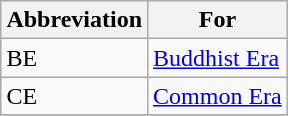<table class="wikitable" style="float:right; margin-right:2em">
<tr colspan="3" style="text-align:center;">
<th>Abbreviation</th>
<th>For</th>
</tr>
<tr>
<td>BE</td>
<td><a href='#'>Buddhist Era</a></td>
</tr>
<tr>
<td>CE</td>
<td><a href='#'>Common Era</a></td>
</tr>
<tr>
</tr>
</table>
